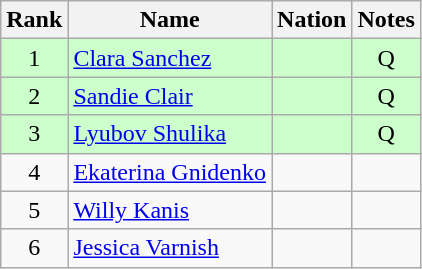<table class="wikitable sortable" style="text-align:center">
<tr>
<th>Rank</th>
<th>Name</th>
<th>Nation</th>
<th>Notes</th>
</tr>
<tr bgcolor=ccffcc>
<td>1</td>
<td align=left><a href='#'>Clara Sanchez</a></td>
<td align=left></td>
<td>Q</td>
</tr>
<tr bgcolor=ccffcc>
<td>2</td>
<td align=left><a href='#'>Sandie Clair</a></td>
<td align=left></td>
<td>Q</td>
</tr>
<tr bgcolor=ccffcc>
<td>3</td>
<td align=left><a href='#'>Lyubov Shulika</a></td>
<td align=left></td>
<td>Q</td>
</tr>
<tr>
<td>4</td>
<td align=left><a href='#'>Ekaterina Gnidenko</a></td>
<td align=left></td>
<td></td>
</tr>
<tr>
<td>5</td>
<td align=left><a href='#'>Willy Kanis</a></td>
<td align=left></td>
<td></td>
</tr>
<tr>
<td>6</td>
<td align=left><a href='#'>Jessica Varnish</a></td>
<td align=left></td>
<td></td>
</tr>
</table>
